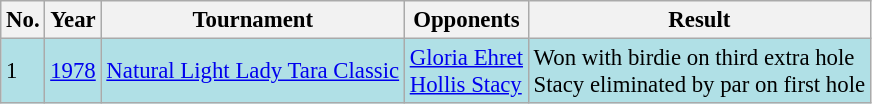<table class="wikitable" style="font-size:95%;">
<tr>
<th>No.</th>
<th>Year</th>
<th>Tournament</th>
<th>Opponents</th>
<th>Result</th>
</tr>
<tr style="background:#B0E0E6;">
<td>1</td>
<td><a href='#'>1978</a></td>
<td><a href='#'>Natural Light Lady Tara Classic</a></td>
<td> <a href='#'>Gloria Ehret</a><br> <a href='#'>Hollis Stacy</a></td>
<td>Won with birdie on third extra hole<br>Stacy eliminated by par on first  hole</td>
</tr>
</table>
